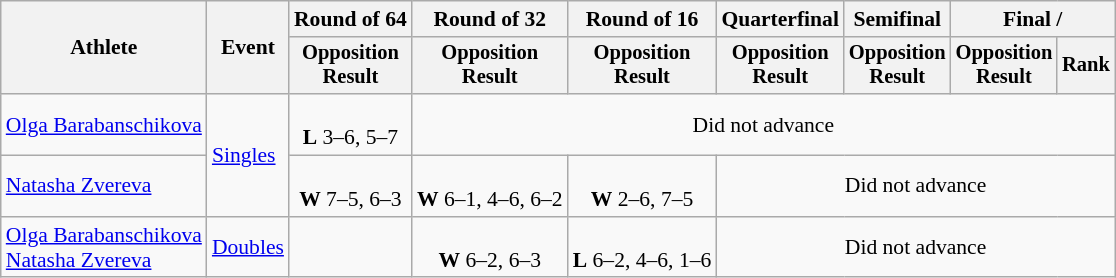<table class=wikitable style=font-size:90%;text-align:center>
<tr>
<th rowspan=2>Athlete</th>
<th rowspan=2>Event</th>
<th>Round of 64</th>
<th>Round of 32</th>
<th>Round of 16</th>
<th>Quarterfinal</th>
<th>Semifinal</th>
<th colspan=2>Final / </th>
</tr>
<tr style=font-size:95%>
<th>Opposition<br>Result</th>
<th>Opposition<br>Result</th>
<th>Opposition<br>Result</th>
<th>Opposition<br>Result</th>
<th>Opposition<br>Result</th>
<th>Opposition<br>Result</th>
<th>Rank</th>
</tr>
<tr>
<td align=left><a href='#'>Olga Barabanschikova </a></td>
<td align=left rowspan=2><a href='#'>Singles</a></td>
<td><br><strong>L</strong> 3–6, 5–7</td>
<td colspan=6>Did not advance</td>
</tr>
<tr>
<td align=left><a href='#'>Natasha Zvereva</a></td>
<td><br><strong>W</strong> 7–5, 6–3</td>
<td><br><strong>W</strong> 6–1, 4–6, 6–2</td>
<td><br><strong>W</strong> 2–6, 7–5</td>
<td colspan=4>Did not advance</td>
</tr>
<tr>
<td align=left><a href='#'>Olga Barabanschikova</a><br><a href='#'>Natasha Zvereva</a></td>
<td align=left><a href='#'>Doubles</a></td>
<td></td>
<td><br><strong>W</strong> 6–2, 6–3</td>
<td><br><strong>L</strong> 6–2, 4–6, 1–6</td>
<td colspan=4>Did not advance</td>
</tr>
</table>
